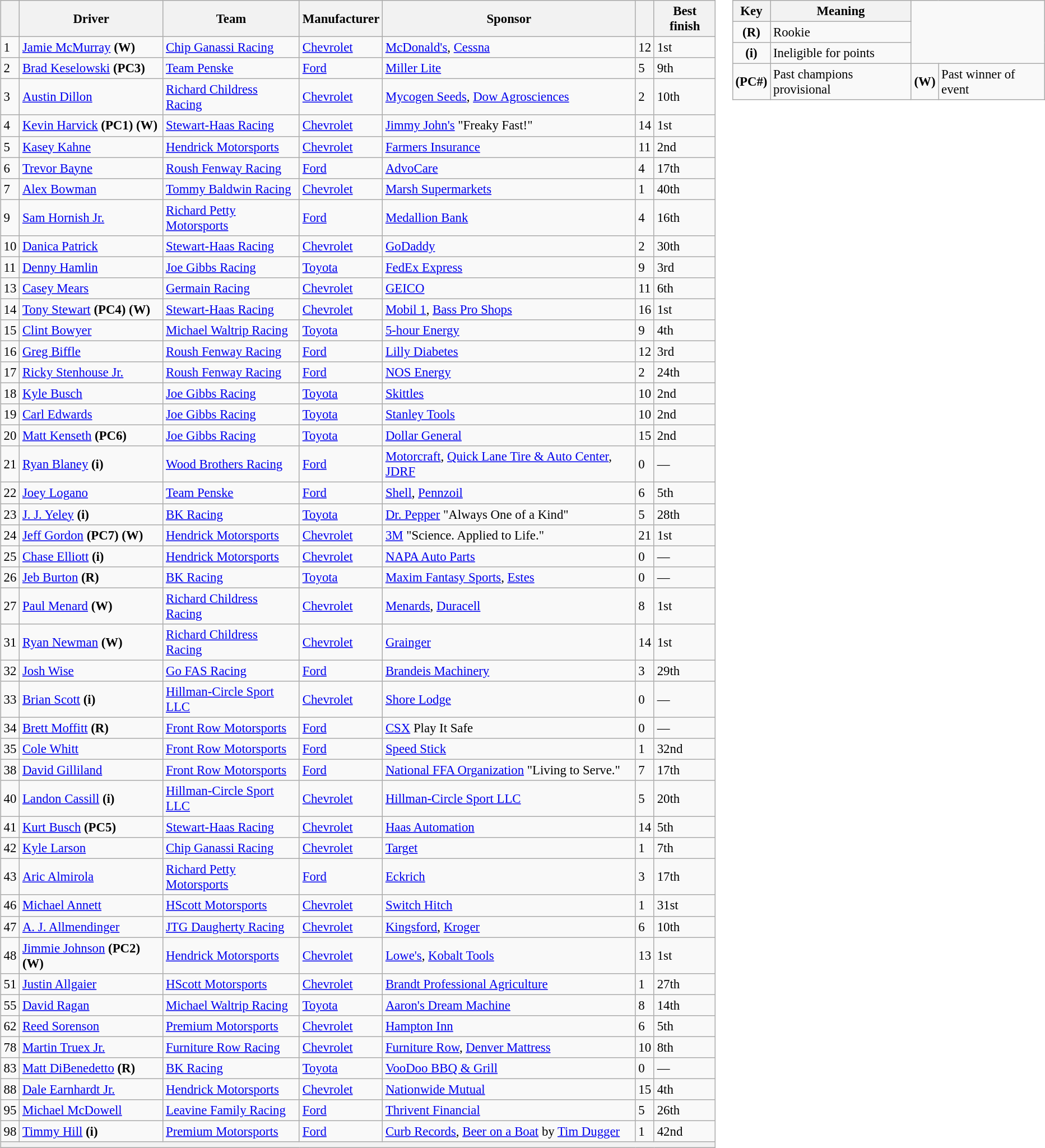<table>
<tr>
<td><br><table class="wikitable" style="font-size:95%">
<tr>
<th></th>
<th>Driver</th>
<th>Team</th>
<th>Manufacturer</th>
<th>Sponsor</th>
<th></th>
<th>Best finish</th>
</tr>
<tr>
<td>1</td>
<td><a href='#'>Jamie McMurray</a> <strong>(W)</strong></td>
<td><a href='#'>Chip Ganassi Racing</a></td>
<td><a href='#'>Chevrolet</a></td>
<td><a href='#'>McDonald's</a>, <a href='#'>Cessna</a></td>
<td>12</td>
<td>1st</td>
</tr>
<tr>
<td>2</td>
<td><a href='#'>Brad Keselowski</a> <strong>(PC3)</strong></td>
<td><a href='#'>Team Penske</a></td>
<td><a href='#'>Ford</a></td>
<td><a href='#'>Miller Lite</a></td>
<td>5</td>
<td>9th</td>
</tr>
<tr>
<td>3</td>
<td><a href='#'>Austin Dillon</a></td>
<td><a href='#'>Richard Childress Racing</a></td>
<td><a href='#'>Chevrolet</a></td>
<td><a href='#'>Mycogen Seeds</a>, <a href='#'>Dow Agrosciences</a></td>
<td>2</td>
<td>10th</td>
</tr>
<tr>
<td>4</td>
<td><a href='#'>Kevin Harvick</a> <strong>(PC1)</strong> <strong>(W)</strong></td>
<td><a href='#'>Stewart-Haas Racing</a></td>
<td><a href='#'>Chevrolet</a></td>
<td><a href='#'>Jimmy John's</a> "Freaky Fast!"</td>
<td>14</td>
<td>1st</td>
</tr>
<tr>
<td>5</td>
<td><a href='#'>Kasey Kahne</a></td>
<td><a href='#'>Hendrick Motorsports</a></td>
<td><a href='#'>Chevrolet</a></td>
<td><a href='#'>Farmers Insurance</a></td>
<td>11</td>
<td>2nd</td>
</tr>
<tr>
<td>6</td>
<td><a href='#'>Trevor Bayne</a></td>
<td><a href='#'>Roush Fenway Racing</a></td>
<td><a href='#'>Ford</a></td>
<td><a href='#'>AdvoCare</a></td>
<td>4</td>
<td>17th</td>
</tr>
<tr>
<td>7</td>
<td><a href='#'>Alex Bowman</a></td>
<td><a href='#'>Tommy Baldwin Racing</a></td>
<td><a href='#'>Chevrolet</a></td>
<td><a href='#'>Marsh Supermarkets</a></td>
<td>1</td>
<td>40th</td>
</tr>
<tr>
<td>9</td>
<td><a href='#'>Sam Hornish Jr.</a></td>
<td><a href='#'>Richard Petty Motorsports</a></td>
<td><a href='#'>Ford</a></td>
<td><a href='#'>Medallion Bank</a></td>
<td>4</td>
<td>16th</td>
</tr>
<tr>
<td>10</td>
<td><a href='#'>Danica Patrick</a></td>
<td><a href='#'>Stewart-Haas Racing</a></td>
<td><a href='#'>Chevrolet</a></td>
<td><a href='#'>GoDaddy</a></td>
<td>2</td>
<td>30th</td>
</tr>
<tr>
<td>11</td>
<td><a href='#'>Denny Hamlin</a></td>
<td><a href='#'>Joe Gibbs Racing</a></td>
<td><a href='#'>Toyota</a></td>
<td><a href='#'>FedEx Express</a></td>
<td>9</td>
<td>3rd</td>
</tr>
<tr>
<td>13</td>
<td><a href='#'>Casey Mears</a></td>
<td><a href='#'>Germain Racing</a></td>
<td><a href='#'>Chevrolet</a></td>
<td><a href='#'>GEICO</a></td>
<td>11</td>
<td>6th</td>
</tr>
<tr>
<td>14</td>
<td><a href='#'>Tony Stewart</a> <strong>(PC4)</strong> <strong>(W)</strong></td>
<td><a href='#'>Stewart-Haas Racing</a></td>
<td><a href='#'>Chevrolet</a></td>
<td><a href='#'>Mobil 1</a>, <a href='#'>Bass Pro Shops</a></td>
<td>16</td>
<td>1st</td>
</tr>
<tr>
<td>15</td>
<td><a href='#'>Clint Bowyer</a></td>
<td><a href='#'>Michael Waltrip Racing</a></td>
<td><a href='#'>Toyota</a></td>
<td><a href='#'>5-hour Energy</a></td>
<td>9</td>
<td>4th</td>
</tr>
<tr>
<td>16</td>
<td><a href='#'>Greg Biffle</a></td>
<td><a href='#'>Roush Fenway Racing</a></td>
<td><a href='#'>Ford</a></td>
<td><a href='#'>Lilly Diabetes</a></td>
<td>12</td>
<td>3rd</td>
</tr>
<tr>
<td>17</td>
<td><a href='#'>Ricky Stenhouse Jr.</a></td>
<td><a href='#'>Roush Fenway Racing</a></td>
<td><a href='#'>Ford</a></td>
<td><a href='#'>NOS Energy</a></td>
<td>2</td>
<td>24th</td>
</tr>
<tr>
<td>18</td>
<td><a href='#'>Kyle Busch</a></td>
<td><a href='#'>Joe Gibbs Racing</a></td>
<td><a href='#'>Toyota</a></td>
<td><a href='#'>Skittles</a></td>
<td>10</td>
<td>2nd</td>
</tr>
<tr>
<td>19</td>
<td><a href='#'>Carl Edwards</a></td>
<td><a href='#'>Joe Gibbs Racing</a></td>
<td><a href='#'>Toyota</a></td>
<td><a href='#'>Stanley Tools</a></td>
<td>10</td>
<td>2nd</td>
</tr>
<tr>
<td>20</td>
<td><a href='#'>Matt Kenseth</a> <strong>(PC6)</strong></td>
<td><a href='#'>Joe Gibbs Racing</a></td>
<td><a href='#'>Toyota</a></td>
<td><a href='#'>Dollar General</a></td>
<td>15</td>
<td>2nd</td>
</tr>
<tr>
<td>21</td>
<td><a href='#'>Ryan Blaney</a> <strong>(i)</strong></td>
<td><a href='#'>Wood Brothers Racing</a></td>
<td><a href='#'>Ford</a></td>
<td><a href='#'>Motorcraft</a>, <a href='#'>Quick Lane Tire & Auto Center</a>, <a href='#'>JDRF</a></td>
<td>0</td>
<td>—</td>
</tr>
<tr>
<td>22</td>
<td><a href='#'>Joey Logano</a></td>
<td><a href='#'>Team Penske</a></td>
<td><a href='#'>Ford</a></td>
<td><a href='#'>Shell</a>, <a href='#'>Pennzoil</a></td>
<td>6</td>
<td>5th</td>
</tr>
<tr>
<td>23</td>
<td><a href='#'>J. J. Yeley</a> <strong>(i)</strong></td>
<td><a href='#'>BK Racing</a></td>
<td><a href='#'>Toyota</a></td>
<td><a href='#'>Dr. Pepper</a> "Always One of a Kind"</td>
<td>5</td>
<td>28th</td>
</tr>
<tr>
<td>24</td>
<td><a href='#'>Jeff Gordon</a> <strong>(PC7)</strong> <strong>(W)</strong></td>
<td><a href='#'>Hendrick Motorsports</a></td>
<td><a href='#'>Chevrolet</a></td>
<td><a href='#'>3M</a> "Science. Applied to Life."</td>
<td>21</td>
<td>1st</td>
</tr>
<tr>
<td>25</td>
<td><a href='#'>Chase Elliott</a> <strong>(i)</strong></td>
<td><a href='#'>Hendrick Motorsports</a></td>
<td><a href='#'>Chevrolet</a></td>
<td><a href='#'>NAPA Auto Parts</a></td>
<td>0</td>
<td>—</td>
</tr>
<tr>
<td>26</td>
<td><a href='#'>Jeb Burton</a> <strong>(R)</strong></td>
<td><a href='#'>BK Racing</a></td>
<td><a href='#'>Toyota</a></td>
<td><a href='#'>Maxim Fantasy Sports</a>, <a href='#'>Estes</a></td>
<td>0</td>
<td>—</td>
</tr>
<tr>
<td>27</td>
<td><a href='#'>Paul Menard</a> <strong>(W)</strong></td>
<td><a href='#'>Richard Childress Racing</a></td>
<td><a href='#'>Chevrolet</a></td>
<td><a href='#'>Menards</a>, <a href='#'>Duracell</a></td>
<td>8</td>
<td>1st</td>
</tr>
<tr>
<td>31</td>
<td><a href='#'>Ryan Newman</a> <strong>(W)</strong></td>
<td><a href='#'>Richard Childress Racing</a></td>
<td><a href='#'>Chevrolet</a></td>
<td><a href='#'>Grainger</a></td>
<td>14</td>
<td>1st</td>
</tr>
<tr>
<td>32</td>
<td><a href='#'>Josh Wise</a></td>
<td><a href='#'>Go FAS Racing</a></td>
<td><a href='#'>Ford</a></td>
<td><a href='#'>Brandeis Machinery</a></td>
<td>3</td>
<td>29th</td>
</tr>
<tr>
<td>33</td>
<td><a href='#'>Brian Scott</a> <strong>(i)</strong></td>
<td><a href='#'>Hillman-Circle Sport LLC</a></td>
<td><a href='#'>Chevrolet</a></td>
<td><a href='#'>Shore Lodge</a></td>
<td>0</td>
<td>—</td>
</tr>
<tr>
<td>34</td>
<td><a href='#'>Brett Moffitt</a> <strong>(R)</strong></td>
<td><a href='#'>Front Row Motorsports</a></td>
<td><a href='#'>Ford</a></td>
<td><a href='#'>CSX</a> Play It Safe</td>
<td>0</td>
<td>—</td>
</tr>
<tr>
<td>35</td>
<td><a href='#'>Cole Whitt</a></td>
<td><a href='#'>Front Row Motorsports</a></td>
<td><a href='#'>Ford</a></td>
<td><a href='#'>Speed Stick</a></td>
<td>1</td>
<td>32nd</td>
</tr>
<tr>
<td>38</td>
<td><a href='#'>David Gilliland</a></td>
<td><a href='#'>Front Row Motorsports</a></td>
<td><a href='#'>Ford</a></td>
<td><a href='#'>National FFA Organization</a> "Living to Serve."</td>
<td>7</td>
<td>17th</td>
</tr>
<tr>
<td>40</td>
<td><a href='#'>Landon Cassill</a> <strong>(i)</strong></td>
<td><a href='#'>Hillman-Circle Sport LLC</a></td>
<td><a href='#'>Chevrolet</a></td>
<td><a href='#'>Hillman-Circle Sport LLC</a></td>
<td>5</td>
<td>20th</td>
</tr>
<tr>
<td>41</td>
<td><a href='#'>Kurt Busch</a> <strong>(PC5)</strong></td>
<td><a href='#'>Stewart-Haas Racing</a></td>
<td><a href='#'>Chevrolet</a></td>
<td><a href='#'>Haas Automation</a></td>
<td>14</td>
<td>5th</td>
</tr>
<tr>
<td>42</td>
<td><a href='#'>Kyle Larson</a></td>
<td><a href='#'>Chip Ganassi Racing</a></td>
<td><a href='#'>Chevrolet</a></td>
<td><a href='#'>Target</a></td>
<td>1</td>
<td>7th</td>
</tr>
<tr>
<td>43</td>
<td><a href='#'>Aric Almirola</a></td>
<td><a href='#'>Richard Petty Motorsports</a></td>
<td><a href='#'>Ford</a></td>
<td><a href='#'>Eckrich</a></td>
<td>3</td>
<td>17th</td>
</tr>
<tr>
<td>46</td>
<td><a href='#'>Michael Annett</a></td>
<td><a href='#'>HScott Motorsports</a></td>
<td><a href='#'>Chevrolet</a></td>
<td><a href='#'>Switch Hitch</a></td>
<td>1</td>
<td>31st</td>
</tr>
<tr>
<td>47</td>
<td><a href='#'>A. J. Allmendinger</a></td>
<td><a href='#'>JTG Daugherty Racing</a></td>
<td><a href='#'>Chevrolet</a></td>
<td><a href='#'>Kingsford</a>, <a href='#'>Kroger</a></td>
<td>6</td>
<td>10th</td>
</tr>
<tr>
<td>48</td>
<td><a href='#'>Jimmie Johnson</a> <strong>(PC2)</strong> <strong>(W)</strong></td>
<td><a href='#'>Hendrick Motorsports</a></td>
<td><a href='#'>Chevrolet</a></td>
<td><a href='#'>Lowe's</a>, <a href='#'>Kobalt Tools</a></td>
<td>13</td>
<td>1st</td>
</tr>
<tr>
<td>51</td>
<td><a href='#'>Justin Allgaier</a></td>
<td><a href='#'>HScott Motorsports</a></td>
<td><a href='#'>Chevrolet</a></td>
<td><a href='#'>Brandt Professional Agriculture</a></td>
<td>1</td>
<td>27th</td>
</tr>
<tr>
<td>55</td>
<td><a href='#'>David Ragan</a></td>
<td><a href='#'>Michael Waltrip Racing</a></td>
<td><a href='#'>Toyota</a></td>
<td><a href='#'>Aaron's Dream Machine</a></td>
<td>8</td>
<td>14th</td>
</tr>
<tr>
<td>62</td>
<td><a href='#'>Reed Sorenson</a></td>
<td><a href='#'>Premium Motorsports</a></td>
<td><a href='#'>Chevrolet</a></td>
<td><a href='#'>Hampton Inn</a></td>
<td>6</td>
<td>5th</td>
</tr>
<tr>
<td>78</td>
<td><a href='#'>Martin Truex Jr.</a></td>
<td><a href='#'>Furniture Row Racing</a></td>
<td><a href='#'>Chevrolet</a></td>
<td><a href='#'>Furniture Row</a>, <a href='#'>Denver Mattress</a></td>
<td>10</td>
<td>8th</td>
</tr>
<tr>
<td>83</td>
<td><a href='#'>Matt DiBenedetto</a> <strong>(R)</strong></td>
<td><a href='#'>BK Racing</a></td>
<td><a href='#'>Toyota</a></td>
<td><a href='#'>VooDoo BBQ & Grill</a></td>
<td>0</td>
<td>—</td>
</tr>
<tr>
<td>88</td>
<td><a href='#'>Dale Earnhardt Jr.</a></td>
<td><a href='#'>Hendrick Motorsports</a></td>
<td><a href='#'>Chevrolet</a></td>
<td><a href='#'>Nationwide Mutual</a></td>
<td>15</td>
<td>4th</td>
</tr>
<tr>
<td>95</td>
<td><a href='#'>Michael McDowell</a></td>
<td><a href='#'>Leavine Family Racing</a></td>
<td><a href='#'>Ford</a></td>
<td><a href='#'>Thrivent Financial</a></td>
<td>5</td>
<td>26th</td>
</tr>
<tr>
<td>98</td>
<td><a href='#'>Timmy Hill</a> <strong>(i)</strong></td>
<td><a href='#'>Premium Motorsports</a></td>
<td><a href='#'>Ford</a></td>
<td><a href='#'>Curb Records</a>, <a href='#'>Beer on a Boat</a> by <a href='#'>Tim Dugger</a></td>
<td>1</td>
<td>42nd</td>
</tr>
<tr>
<th colspan="7"></th>
</tr>
</table>
</td>
<td valign="top"><br><table align="right" class="wikitable" style="font-size: 95%;">
<tr>
<th>Key</th>
<th>Meaning</th>
</tr>
<tr>
<td align="center"><strong>(R)</strong></td>
<td>Rookie</td>
</tr>
<tr>
<td align="center"><strong>(i)</strong></td>
<td>Ineligible for points</td>
</tr>
<tr>
<td align="center"><strong>(PC#)</strong></td>
<td>Past champions provisional</td>
<td align="center"><strong>(W)</strong></td>
<td>Past winner of event</td>
</tr>
</table>
</td>
</tr>
</table>
